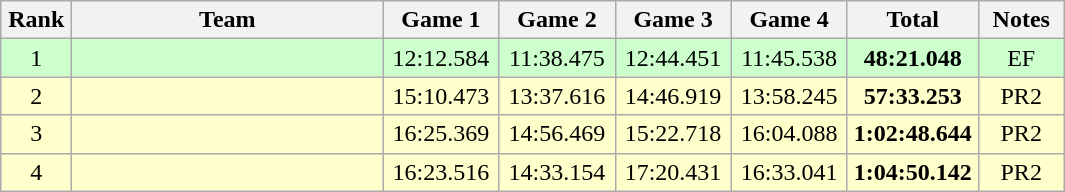<table class=wikitable style="text-align:center">
<tr>
<th width=40>Rank</th>
<th width=200>Team</th>
<th width=70>Game 1</th>
<th width=70>Game 2</th>
<th width=70>Game 3</th>
<th width=70>Game 4</th>
<th width=80>Total</th>
<th width=50>Notes</th>
</tr>
<tr bgcolor="#ccffcc">
<td>1</td>
<td align=left></td>
<td>12:12.584</td>
<td>11:38.475</td>
<td>12:44.451</td>
<td>11:45.538</td>
<td><strong>48:21.048</strong></td>
<td>EF</td>
</tr>
<tr bgcolor="#ffffcc">
<td>2</td>
<td align=left></td>
<td>15:10.473</td>
<td>13:37.616</td>
<td>14:46.919</td>
<td>13:58.245</td>
<td><strong>57:33.253</strong></td>
<td>PR2</td>
</tr>
<tr bgcolor="#ffffcc">
<td>3</td>
<td align=left></td>
<td>16:25.369</td>
<td>14:56.469</td>
<td>15:22.718</td>
<td>16:04.088</td>
<td><strong>1:02:48.644</strong></td>
<td>PR2</td>
</tr>
<tr bgcolor="#ffffcc">
<td>4</td>
<td align=left></td>
<td>16:23.516</td>
<td>14:33.154</td>
<td>17:20.431</td>
<td>16:33.041</td>
<td><strong>1:04:50.142</strong></td>
<td>PR2</td>
</tr>
</table>
